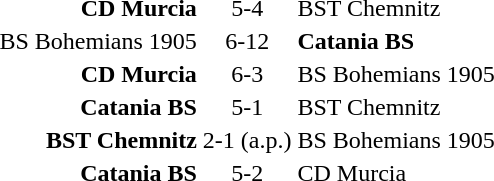<table>
<tr>
<td></td>
<th width=auto></th>
<td></td>
</tr>
<tr>
<td align=right><strong>CD Murcia </strong></td>
<td align=center>5-4</td>
<td align=left> BST Chemnitz</td>
</tr>
<tr>
<td align=right>BS Bohemians 1905 </td>
<td align=center>6-12</td>
<td align=left> <strong>Catania BS</strong></td>
</tr>
<tr>
<td align="right"><strong>CD Murcia</strong> </td>
<td align=center>6-3</td>
<td align=left> BS Bohemians 1905</td>
</tr>
<tr>
<td align="right"><strong>Catania BS</strong> </td>
<td align=center>5-1</td>
<td align=left> BST Chemnitz</td>
</tr>
<tr>
<td align="right"><strong>BST Chemnitz</strong> </td>
<td align=center>2-1 (a.p.)</td>
<td align=left> BS Bohemians 1905</td>
</tr>
<tr>
<td align="right"><strong>Catania BS</strong> </td>
<td align=center>5-2</td>
<td align=left> CD Murcia</td>
</tr>
</table>
